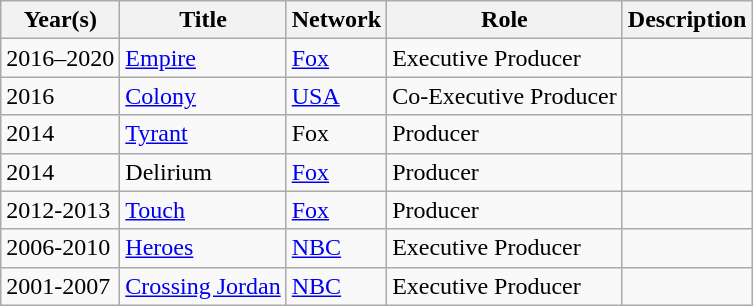<table class="wikitable">
<tr>
<th>Year(s)</th>
<th>Title</th>
<th>Network</th>
<th>Role</th>
<th>Description</th>
</tr>
<tr>
<td>2016–2020</td>
<td><a href='#'>Empire</a></td>
<td><a href='#'>Fox</a></td>
<td>Executive Producer</td>
<td></td>
</tr>
<tr>
<td>2016</td>
<td><a href='#'>Colony</a></td>
<td><a href='#'>USA</a></td>
<td>Co-Executive Producer</td>
<td></td>
</tr>
<tr>
<td>2014</td>
<td><a href='#'>Tyrant</a></td>
<td>Fox</td>
<td>Producer</td>
<td></td>
</tr>
<tr>
<td>2014</td>
<td>Delirium</td>
<td><a href='#'>Fox</a></td>
<td>Producer</td>
<td></td>
</tr>
<tr>
<td>2012-2013</td>
<td><a href='#'>Touch</a></td>
<td><a href='#'>Fox</a></td>
<td>Producer</td>
<td></td>
</tr>
<tr>
<td>2006-2010</td>
<td><a href='#'>Heroes</a></td>
<td><a href='#'>NBC</a></td>
<td>Executive Producer</td>
<td></td>
</tr>
<tr>
<td>2001-2007</td>
<td><a href='#'>Crossing Jordan</a></td>
<td><a href='#'>NBC</a></td>
<td>Executive Producer</td>
<td></td>
</tr>
</table>
